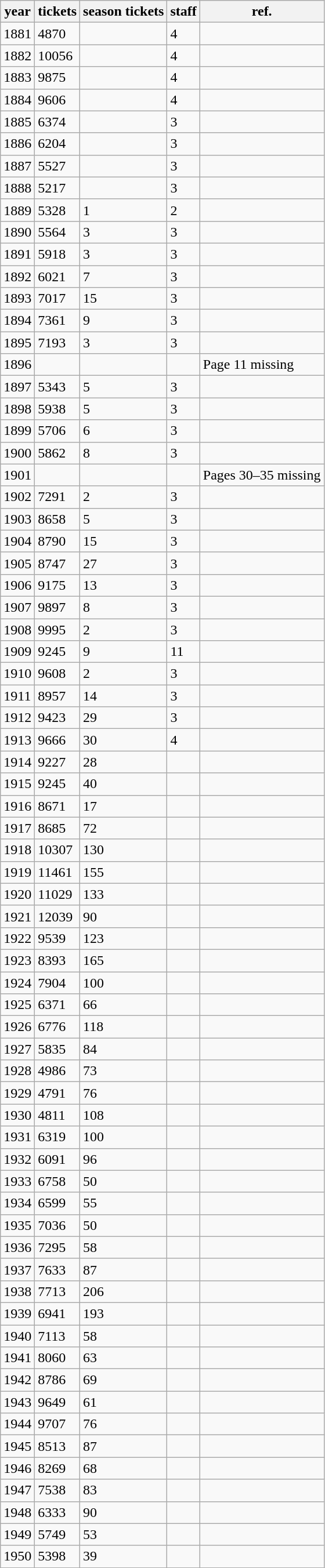<table class="wikitable sortable mw-collapsible mw-collapsed">
<tr>
<th>year</th>
<th>tickets</th>
<th>season tickets</th>
<th>staff</th>
<th>ref.</th>
</tr>
<tr>
<td>1881</td>
<td>4870</td>
<td></td>
<td>4</td>
<td></td>
</tr>
<tr>
<td>1882</td>
<td>10056</td>
<td></td>
<td>4</td>
<td></td>
</tr>
<tr>
<td>1883</td>
<td>9875</td>
<td></td>
<td>4</td>
<td></td>
</tr>
<tr>
<td>1884</td>
<td>9606</td>
<td></td>
<td>4</td>
<td></td>
</tr>
<tr>
<td>1885</td>
<td>6374</td>
<td></td>
<td>3</td>
<td></td>
</tr>
<tr>
<td>1886</td>
<td>6204</td>
<td></td>
<td>3</td>
<td></td>
</tr>
<tr>
<td>1887</td>
<td>5527</td>
<td></td>
<td>3</td>
<td></td>
</tr>
<tr>
<td>1888</td>
<td>5217</td>
<td></td>
<td>3</td>
<td></td>
</tr>
<tr>
<td>1889</td>
<td>5328</td>
<td>1</td>
<td>2</td>
<td></td>
</tr>
<tr>
<td>1890</td>
<td>5564</td>
<td>3</td>
<td>3</td>
<td></td>
</tr>
<tr>
<td>1891</td>
<td>5918</td>
<td>3</td>
<td>3</td>
<td></td>
</tr>
<tr>
<td>1892</td>
<td>6021</td>
<td>7</td>
<td>3</td>
<td></td>
</tr>
<tr>
<td>1893</td>
<td>7017</td>
<td>15</td>
<td>3</td>
<td></td>
</tr>
<tr>
<td>1894</td>
<td>7361</td>
<td>9</td>
<td>3</td>
<td></td>
</tr>
<tr>
<td>1895</td>
<td>7193</td>
<td>3</td>
<td>3</td>
<td></td>
</tr>
<tr>
<td>1896</td>
<td></td>
<td></td>
<td></td>
<td>Page 11 missing</td>
</tr>
<tr>
<td>1897</td>
<td>5343</td>
<td>5</td>
<td>3</td>
<td></td>
</tr>
<tr>
<td>1898</td>
<td>5938</td>
<td>5</td>
<td>3</td>
<td></td>
</tr>
<tr>
<td>1899</td>
<td>5706</td>
<td>6</td>
<td>3</td>
<td></td>
</tr>
<tr>
<td>1900</td>
<td>5862</td>
<td>8</td>
<td>3</td>
<td></td>
</tr>
<tr>
<td>1901</td>
<td></td>
<td></td>
<td></td>
<td>Pages 30–35 missing</td>
</tr>
<tr>
<td>1902</td>
<td>7291</td>
<td>2</td>
<td>3</td>
<td></td>
</tr>
<tr>
<td>1903</td>
<td>8658</td>
<td>5</td>
<td>3</td>
<td></td>
</tr>
<tr>
<td>1904</td>
<td>8790</td>
<td>15</td>
<td>3</td>
<td></td>
</tr>
<tr>
<td>1905</td>
<td>8747</td>
<td>27</td>
<td>3</td>
<td></td>
</tr>
<tr>
<td>1906</td>
<td>9175</td>
<td>13</td>
<td>3</td>
<td></td>
</tr>
<tr>
<td>1907</td>
<td>9897</td>
<td>8</td>
<td>3</td>
<td></td>
</tr>
<tr>
<td>1908</td>
<td>9995</td>
<td>2</td>
<td>3</td>
<td></td>
</tr>
<tr>
<td>1909</td>
<td>9245</td>
<td>9</td>
<td>11</td>
<td></td>
</tr>
<tr>
<td>1910</td>
<td>9608</td>
<td>2</td>
<td>3</td>
<td></td>
</tr>
<tr>
<td>1911</td>
<td>8957</td>
<td>14</td>
<td>3</td>
<td></td>
</tr>
<tr>
<td>1912</td>
<td>9423</td>
<td>29</td>
<td>3</td>
<td></td>
</tr>
<tr>
<td>1913</td>
<td>9666</td>
<td>30</td>
<td>4</td>
<td></td>
</tr>
<tr>
<td>1914</td>
<td>9227</td>
<td>28</td>
<td></td>
<td></td>
</tr>
<tr>
<td>1915</td>
<td>9245</td>
<td>40</td>
<td></td>
<td></td>
</tr>
<tr>
<td>1916</td>
<td>8671</td>
<td>17</td>
<td></td>
<td></td>
</tr>
<tr>
<td>1917</td>
<td>8685</td>
<td>72</td>
<td></td>
<td></td>
</tr>
<tr>
<td>1918</td>
<td>10307</td>
<td>130</td>
<td></td>
<td></td>
</tr>
<tr>
<td>1919</td>
<td>11461</td>
<td>155</td>
<td></td>
<td></td>
</tr>
<tr>
<td>1920</td>
<td>11029</td>
<td>133</td>
<td></td>
<td></td>
</tr>
<tr>
<td>1921</td>
<td>12039</td>
<td>90</td>
<td></td>
<td></td>
</tr>
<tr>
<td>1922</td>
<td>9539</td>
<td>123</td>
<td></td>
<td></td>
</tr>
<tr>
<td>1923</td>
<td>8393</td>
<td>165</td>
<td></td>
<td></td>
</tr>
<tr>
<td>1924</td>
<td>7904</td>
<td>100</td>
<td></td>
<td></td>
</tr>
<tr>
<td>1925</td>
<td>6371</td>
<td>66</td>
<td></td>
<td></td>
</tr>
<tr>
<td>1926</td>
<td>6776</td>
<td>118</td>
<td></td>
<td></td>
</tr>
<tr>
<td>1927</td>
<td>5835</td>
<td>84</td>
<td></td>
<td></td>
</tr>
<tr>
<td>1928</td>
<td>4986</td>
<td>73</td>
<td></td>
<td></td>
</tr>
<tr>
<td>1929</td>
<td>4791</td>
<td>76</td>
<td></td>
<td></td>
</tr>
<tr>
<td>1930</td>
<td>4811</td>
<td>108</td>
<td></td>
<td></td>
</tr>
<tr>
<td>1931</td>
<td>6319</td>
<td>100</td>
<td></td>
<td></td>
</tr>
<tr>
<td>1932</td>
<td>6091</td>
<td>96</td>
<td></td>
<td></td>
</tr>
<tr>
<td>1933</td>
<td>6758</td>
<td>50</td>
<td></td>
<td></td>
</tr>
<tr>
<td>1934</td>
<td>6599</td>
<td>55</td>
<td></td>
<td></td>
</tr>
<tr>
<td>1935</td>
<td>7036</td>
<td>50</td>
<td></td>
<td></td>
</tr>
<tr>
<td>1936</td>
<td>7295</td>
<td>58</td>
<td></td>
<td></td>
</tr>
<tr>
<td>1937</td>
<td>7633</td>
<td>87</td>
<td></td>
<td></td>
</tr>
<tr>
<td>1938</td>
<td>7713</td>
<td>206</td>
<td></td>
<td></td>
</tr>
<tr>
<td>1939</td>
<td>6941</td>
<td>193</td>
<td></td>
<td></td>
</tr>
<tr>
<td>1940</td>
<td>7113</td>
<td>58</td>
<td></td>
<td></td>
</tr>
<tr>
<td>1941</td>
<td>8060</td>
<td>63</td>
<td></td>
<td></td>
</tr>
<tr>
<td>1942</td>
<td>8786</td>
<td>69</td>
<td></td>
<td></td>
</tr>
<tr>
<td>1943</td>
<td>9649</td>
<td>61</td>
<td></td>
<td></td>
</tr>
<tr>
<td>1944</td>
<td>9707</td>
<td>76</td>
<td></td>
<td></td>
</tr>
<tr>
<td>1945</td>
<td>8513</td>
<td>87</td>
<td></td>
<td></td>
</tr>
<tr>
<td>1946</td>
<td>8269</td>
<td>68</td>
<td></td>
<td></td>
</tr>
<tr>
<td>1947</td>
<td>7538</td>
<td>83</td>
<td></td>
<td></td>
</tr>
<tr>
<td>1948</td>
<td>6333</td>
<td>90</td>
<td></td>
<td></td>
</tr>
<tr>
<td>1949</td>
<td>5749</td>
<td>53</td>
<td></td>
<td></td>
</tr>
<tr>
<td>1950</td>
<td>5398</td>
<td>39</td>
<td></td>
<td></td>
</tr>
</table>
